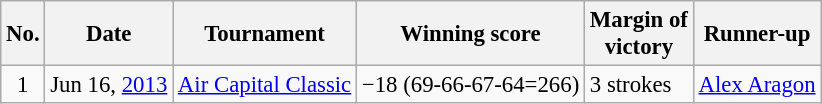<table class="wikitable" style="font-size:95%;">
<tr>
<th>No.</th>
<th>Date</th>
<th>Tournament</th>
<th>Winning score</th>
<th>Margin of<br>victory</th>
<th>Runner-up</th>
</tr>
<tr>
<td align=center>1</td>
<td align=right>Jun 16, <a href='#'>2013</a></td>
<td><a href='#'>Air Capital Classic</a></td>
<td>−18 (69-66-67-64=266)</td>
<td>3 strokes</td>
<td> <a href='#'>Alex Aragon</a></td>
</tr>
</table>
